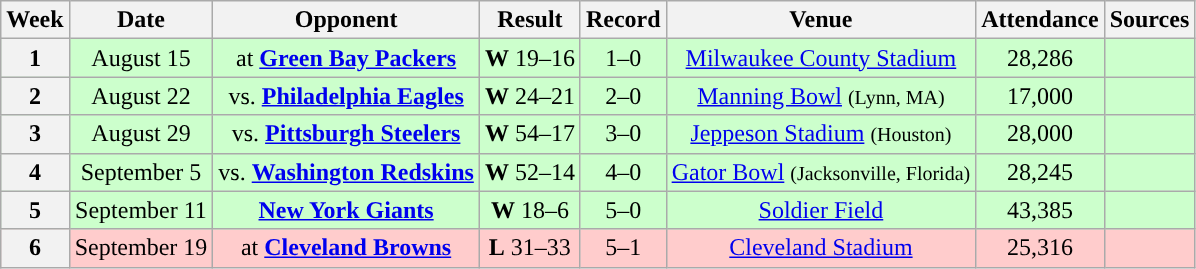<table class="wikitable" style="text-align:center">
<tr>
<th>Week</th>
<th>Date</th>
<th>Opponent</th>
<th>Result</th>
<th>Record</th>
<th>Venue</th>
<th>Attendance</th>
<th>Sources</th>
</tr>
<tr style="background:#cfc">
<th>1</th>
<td>August 15</td>
<td>at <strong><a href='#'>Green Bay Packers</a></strong></td>
<td><strong>W</strong> 19–16</td>
<td>1–0</td>
<td><a href='#'>Milwaukee County Stadium</a></td>
<td>28,286</td>
<td></td>
</tr>
<tr style="background:#cfc">
<th>2</th>
<td>August 22</td>
<td>vs. <strong><a href='#'>Philadelphia Eagles</a></strong></td>
<td><strong>W</strong> 24–21</td>
<td>2–0</td>
<td><a href='#'>Manning Bowl</a> <small>(Lynn, MA)</small></td>
<td>17,000</td>
<td></td>
</tr>
<tr style="background:#cfc">
<th>3</th>
<td>August 29</td>
<td>vs. <strong><a href='#'>Pittsburgh Steelers</a></strong></td>
<td><strong>W</strong> 54–17</td>
<td>3–0</td>
<td><a href='#'>Jeppeson Stadium</a> <small>(Houston)</small></td>
<td>28,000</td>
<td></td>
</tr>
<tr style="background:#cfc">
<th>4</th>
<td>September 5</td>
<td>vs. <strong><a href='#'>Washington Redskins</a></strong></td>
<td><strong>W</strong> 52–14</td>
<td>4–0</td>
<td><a href='#'>Gator Bowl</a> <small>(Jacksonville, Florida)</small></td>
<td>28,245</td>
<td></td>
</tr>
<tr style="background:#cfc">
<th>5</th>
<td>September 11</td>
<td><strong><a href='#'>New York Giants</a></strong></td>
<td><strong>W</strong> 18–6</td>
<td>5–0</td>
<td><a href='#'>Soldier Field</a></td>
<td>43,385</td>
<td></td>
</tr>
<tr style="background:#fcc">
<th>6</th>
<td>September 19</td>
<td>at <strong><a href='#'>Cleveland Browns</a></strong></td>
<td><strong>L</strong> 31–33</td>
<td>5–1</td>
<td><a href='#'>Cleveland Stadium</a></td>
<td>25,316</td>
<td></td>
</tr>
</table>
